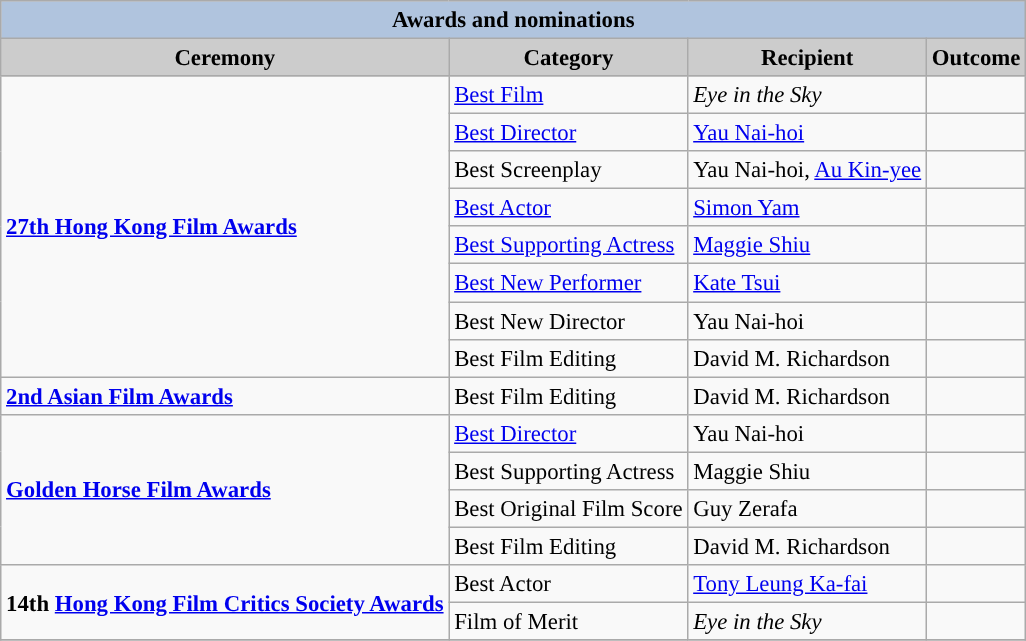<table class="wikitable" style="font-size:95%;" ;>
<tr style="background:#ccc; text-align:center;">
<th colspan="4" style="background: LightSteelBlue;">Awards and nominations</th>
</tr>
<tr style="background:#ccc; text-align:center;">
<th style="background:#ccc">Ceremony</th>
<th style="background:#ccc">Category</th>
<th style="background:#ccc">Recipient</th>
<th style="background:#ccc">Outcome</th>
</tr>
<tr>
<td rowspan=8><strong><a href='#'>27th Hong Kong Film Awards</a></strong></td>
<td><a href='#'>Best Film</a></td>
<td><em>Eye in the Sky</em></td>
<td></td>
</tr>
<tr>
<td><a href='#'>Best Director</a></td>
<td><a href='#'>Yau Nai-hoi</a></td>
<td></td>
</tr>
<tr>
<td>Best Screenplay</td>
<td>Yau Nai-hoi, <a href='#'>Au Kin-yee</a></td>
<td></td>
</tr>
<tr>
<td><a href='#'>Best Actor</a></td>
<td><a href='#'>Simon Yam</a></td>
<td></td>
</tr>
<tr>
<td><a href='#'>Best Supporting Actress</a></td>
<td><a href='#'>Maggie Shiu</a></td>
<td></td>
</tr>
<tr>
<td><a href='#'>Best New Performer</a></td>
<td><a href='#'>Kate Tsui</a></td>
<td></td>
</tr>
<tr>
<td>Best New Director</td>
<td>Yau Nai-hoi</td>
<td></td>
</tr>
<tr>
<td>Best Film Editing</td>
<td>David M. Richardson</td>
<td></td>
</tr>
<tr>
<td><strong><a href='#'>2nd Asian Film Awards</a></strong></td>
<td>Best Film Editing</td>
<td>David M. Richardson</td>
<td></td>
</tr>
<tr>
<td rowspan=4><strong> <a href='#'>Golden Horse Film Awards</a></strong></td>
<td><a href='#'>Best Director</a></td>
<td>Yau Nai-hoi</td>
<td></td>
</tr>
<tr>
<td>Best Supporting Actress</td>
<td>Maggie Shiu</td>
<td></td>
</tr>
<tr>
<td>Best Original Film Score</td>
<td>Guy Zerafa</td>
<td></td>
</tr>
<tr>
<td>Best Film Editing</td>
<td>David M. Richardson</td>
<td></td>
</tr>
<tr>
<td rowspan=2><strong>14th <a href='#'>Hong Kong Film Critics Society Awards</a></strong></td>
<td>Best Actor</td>
<td><a href='#'>Tony Leung Ka-fai</a></td>
<td></td>
</tr>
<tr>
<td>Film of Merit</td>
<td><em>Eye in the Sky</em></td>
<td></td>
</tr>
<tr>
</tr>
</table>
